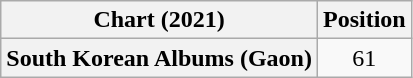<table class="wikitable plainrowheaders" style="text-align:center">
<tr>
<th scope="col">Chart (2021)</th>
<th scope="col">Position</th>
</tr>
<tr>
<th scope="row">South Korean Albums (Gaon)</th>
<td>61</td>
</tr>
</table>
